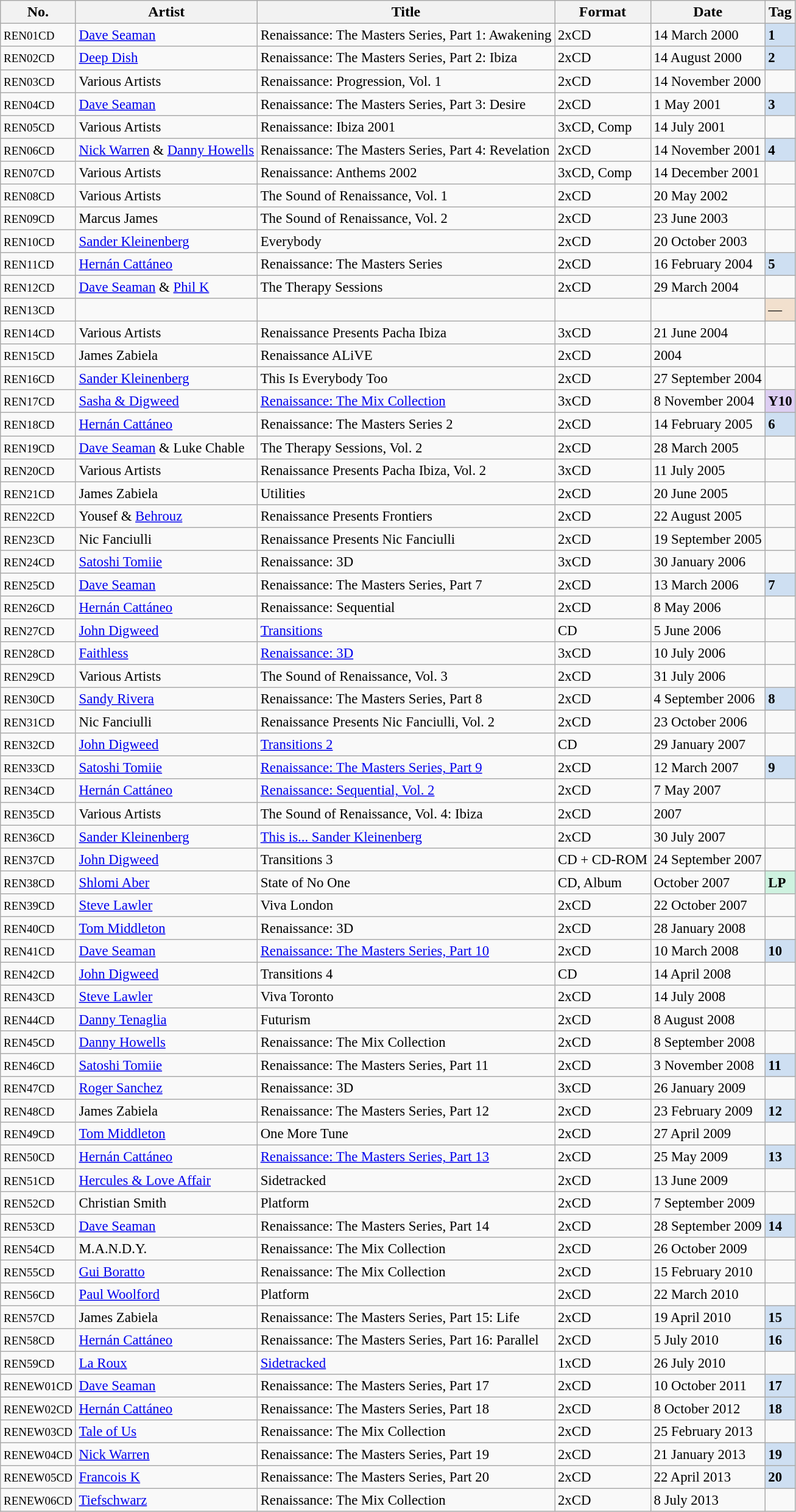<table class="wikitable sortable">
<tr>
<th>No.</th>
<th>Artist</th>
<th>Title</th>
<th>Format</th>
<th>Date</th>
<th>Tag</th>
</tr>
<tr style="font-size:95%">
<td><small>REN01CD</small></td>
<td><a href='#'>Dave Seaman</a></td>
<td>Renaissance: The Masters Series, Part 1: Awakening</td>
<td>2xCD</td>
<td>14 March 2000</td>
<td style="background:#cedff2;"><strong>1</strong></td>
</tr>
<tr style="font-size:95%">
<td><small>REN02CD</small></td>
<td><a href='#'>Deep Dish</a></td>
<td>Renaissance: The Masters Series, Part 2: Ibiza</td>
<td>2xCD</td>
<td>14 August 2000</td>
<td style="background:#cedff2;"><strong>2</strong></td>
</tr>
<tr style="font-size:95%">
<td><small>REN03CD</small></td>
<td>Various Artists</td>
<td>Renaissance: Progression, Vol. 1</td>
<td>2xCD</td>
<td>14 November 2000</td>
<td></td>
</tr>
<tr style="font-size:95%">
<td><small>REN04CD</small></td>
<td><a href='#'>Dave Seaman</a></td>
<td>Renaissance: The Masters Series, Part 3: Desire</td>
<td>2xCD</td>
<td>1 May 2001</td>
<td style="background:#cedff2;"><strong>3</strong></td>
</tr>
<tr style="font-size:95%">
<td><small>REN05CD</small></td>
<td>Various Artists</td>
<td>Renaissance: Ibiza 2001</td>
<td>3xCD, Comp</td>
<td>14 July 2001</td>
<td></td>
</tr>
<tr style="font-size:95%">
<td><small>REN06CD</small></td>
<td><a href='#'>Nick Warren</a> & <a href='#'>Danny Howells</a></td>
<td>Renaissance: The Masters Series, Part 4: Revelation</td>
<td>2xCD</td>
<td>14 November 2001</td>
<td style="background:#cedff2;"><strong>4</strong></td>
</tr>
<tr style="font-size:95%">
<td><small>REN07CD</small></td>
<td>Various Artists</td>
<td>Renaissance: Anthems 2002</td>
<td>3xCD, Comp</td>
<td>14 December 2001</td>
<td></td>
</tr>
<tr style="font-size:95%">
<td><small>REN08CD</small></td>
<td>Various Artists</td>
<td>The Sound of Renaissance, Vol. 1</td>
<td>2xCD</td>
<td>20 May 2002</td>
<td></td>
</tr>
<tr style="font-size:95%">
<td><small>REN09CD</small></td>
<td>Marcus James</td>
<td>The Sound of Renaissance, Vol. 2</td>
<td>2xCD</td>
<td>23 June 2003</td>
<td></td>
</tr>
<tr style="font-size:95%">
<td><small>REN10CD</small></td>
<td><a href='#'>Sander Kleinenberg</a></td>
<td>Everybody</td>
<td>2xCD</td>
<td>20 October 2003</td>
<td></td>
</tr>
<tr style="font-size:95%">
<td><small>REN11CD</small></td>
<td><a href='#'>Hernán Cattáneo</a></td>
<td>Renaissance: The Masters Series</td>
<td>2xCD</td>
<td>16 February 2004</td>
<td style="background:#cedff2;"><strong>5</strong></td>
</tr>
<tr style="font-size:95%">
<td><small>REN12CD</small></td>
<td><a href='#'>Dave Seaman</a> & <a href='#'>Phil K</a></td>
<td>The Therapy Sessions</td>
<td>2xCD</td>
<td>29 March 2004</td>
<td></td>
</tr>
<tr style="font-size:95%">
<td><small>REN13CD</small></td>
<td></td>
<td></td>
<td></td>
<td></td>
<td style="background:#f2e0ce;">—</td>
</tr>
<tr style="font-size:95%">
<td><small>REN14CD</small></td>
<td>Various Artists</td>
<td>Renaissance Presents Pacha Ibiza</td>
<td>3xCD</td>
<td>21 June 2004</td>
<td></td>
</tr>
<tr style="font-size:95%">
<td><small>REN15CD</small></td>
<td>James Zabiela</td>
<td>Renaissance ALiVE</td>
<td>2xCD</td>
<td>2004</td>
<td></td>
</tr>
<tr style="font-size:95%">
<td><small>REN16CD</small></td>
<td><a href='#'>Sander Kleinenberg</a></td>
<td>This Is Everybody Too</td>
<td>2xCD</td>
<td>27 September 2004</td>
<td></td>
</tr>
<tr style="font-size:95%">
<td><small>REN17CD</small></td>
<td><a href='#'>Sasha & Digweed</a></td>
<td><a href='#'>Renaissance: The Mix Collection</a></td>
<td>3xCD</td>
<td>8 November 2004</td>
<td style="background:#ddcef2;"><strong>Y10</strong></td>
</tr>
<tr style="font-size:95%">
<td><small>REN18CD</small></td>
<td><a href='#'>Hernán Cattáneo</a></td>
<td>Renaissance: The Masters Series 2</td>
<td>2xCD</td>
<td>14 February 2005</td>
<td style="background:#cedff2;"><strong>6</strong></td>
</tr>
<tr style="font-size:95%">
<td><small>REN19CD</small></td>
<td><a href='#'>Dave Seaman</a> & Luke Chable</td>
<td>The Therapy Sessions, Vol. 2</td>
<td>2xCD</td>
<td>28 March 2005</td>
<td></td>
</tr>
<tr style="font-size:95%">
<td><small>REN20CD</small></td>
<td>Various Artists</td>
<td>Renaissance Presents Pacha Ibiza, Vol. 2</td>
<td>3xCD</td>
<td>11 July 2005</td>
<td></td>
</tr>
<tr style="font-size:95%">
<td><small>REN21CD</small></td>
<td>James Zabiela</td>
<td>Utilities</td>
<td>2xCD</td>
<td>20 June 2005</td>
<td></td>
</tr>
<tr style="font-size:95%">
<td><small>REN22CD</small></td>
<td>Yousef & <a href='#'>Behrouz</a></td>
<td>Renaissance Presents Frontiers</td>
<td>2xCD</td>
<td>22 August 2005</td>
<td></td>
</tr>
<tr style="font-size:95%">
<td><small>REN23CD</small></td>
<td>Nic Fanciulli</td>
<td>Renaissance Presents Nic Fanciulli</td>
<td>2xCD</td>
<td>19 September 2005</td>
<td></td>
</tr>
<tr style="font-size:95%">
<td><small>REN24CD</small></td>
<td><a href='#'>Satoshi Tomiie</a></td>
<td>Renaissance: 3D</td>
<td>3xCD</td>
<td>30 January 2006</td>
<td></td>
</tr>
<tr style="font-size:95%">
<td><small>REN25CD</small></td>
<td><a href='#'>Dave Seaman</a></td>
<td>Renaissance: The Masters Series, Part 7</td>
<td>2xCD</td>
<td>13 March 2006</td>
<td style="background:#cedff2;"><strong>7</strong></td>
</tr>
<tr style="font-size:95%">
<td><small>REN26CD</small></td>
<td><a href='#'>Hernán Cattáneo</a></td>
<td>Renaissance: Sequential</td>
<td>2xCD</td>
<td>8 May 2006</td>
<td></td>
</tr>
<tr style="font-size:95%">
<td><small>REN27CD</small></td>
<td><a href='#'>John Digweed</a></td>
<td><a href='#'>Transitions</a></td>
<td>CD</td>
<td>5 June 2006</td>
<td></td>
</tr>
<tr style="font-size:95%">
<td><small>REN28CD</small></td>
<td><a href='#'>Faithless</a></td>
<td><a href='#'>Renaissance: 3D</a></td>
<td>3xCD</td>
<td>10 July 2006</td>
<td></td>
</tr>
<tr style="font-size:95%">
<td><small>REN29CD</small></td>
<td>Various Artists</td>
<td>The Sound of Renaissance, Vol. 3</td>
<td>2xCD</td>
<td>31 July 2006</td>
<td></td>
</tr>
<tr style="font-size:95%">
<td><small>REN30CD</small></td>
<td><a href='#'>Sandy Rivera</a></td>
<td>Renaissance: The Masters Series, Part 8</td>
<td>2xCD</td>
<td>4 September 2006</td>
<td style="background:#cedff2;"><strong>8</strong></td>
</tr>
<tr style="font-size:95%">
<td><small>REN31CD</small></td>
<td>Nic Fanciulli</td>
<td>Renaissance Presents Nic Fanciulli, Vol. 2</td>
<td>2xCD</td>
<td>23 October 2006</td>
<td></td>
</tr>
<tr style="font-size:95%">
<td><small>REN32CD</small></td>
<td><a href='#'>John Digweed</a></td>
<td><a href='#'>Transitions 2</a></td>
<td>CD</td>
<td>29 January 2007</td>
<td></td>
</tr>
<tr style="font-size:95%">
<td><small>REN33CD</small></td>
<td><a href='#'>Satoshi Tomiie</a></td>
<td><a href='#'>Renaissance: The Masters Series, Part 9</a></td>
<td>2xCD</td>
<td>12 March 2007</td>
<td style="background:#cedff2;"><strong>9</strong></td>
</tr>
<tr style="font-size:95%">
<td><small>REN34CD</small></td>
<td><a href='#'>Hernán Cattáneo</a></td>
<td><a href='#'>Renaissance: Sequential, Vol. 2</a></td>
<td>2xCD</td>
<td>7 May 2007</td>
<td></td>
</tr>
<tr style="font-size:95%">
<td><small>REN35CD</small></td>
<td>Various Artists</td>
<td>The Sound of Renaissance, Vol. 4: Ibiza</td>
<td>2xCD</td>
<td>2007</td>
<td></td>
</tr>
<tr style="font-size:95%">
<td><small>REN36CD</small></td>
<td><a href='#'>Sander Kleinenberg</a></td>
<td><a href='#'>This is... Sander Kleinenberg</a></td>
<td>2xCD</td>
<td>30 July 2007</td>
<td></td>
</tr>
<tr style="font-size:95%">
<td><small>REN37CD</small></td>
<td><a href='#'>John Digweed</a></td>
<td>Transitions 3</td>
<td>CD + CD-ROM</td>
<td>24 September 2007</td>
<td></td>
</tr>
<tr style="font-size:95%">
<td><small>REN38CD</small></td>
<td><a href='#'>Shlomi Aber</a></td>
<td>State of No One</td>
<td>CD, Album</td>
<td>October 2007</td>
<td style="background:#cef2e0;"><strong>LP</strong></td>
</tr>
<tr style="font-size:95%">
<td><small>REN39CD</small></td>
<td><a href='#'>Steve Lawler</a></td>
<td>Viva London</td>
<td>2xCD</td>
<td>22 October 2007</td>
<td></td>
</tr>
<tr style="font-size:95%">
<td><small>REN40CD</small></td>
<td><a href='#'>Tom Middleton</a></td>
<td>Renaissance: 3D</td>
<td>2xCD</td>
<td>28 January 2008</td>
<td></td>
</tr>
<tr style="font-size:95%">
<td><small>REN41CD</small></td>
<td><a href='#'>Dave Seaman</a></td>
<td><a href='#'>Renaissance: The Masters Series, Part 10</a></td>
<td>2xCD</td>
<td>10 March 2008</td>
<td style="background:#cedff2;"><strong>10</strong></td>
</tr>
<tr style="font-size:95%">
<td><small>REN42CD</small></td>
<td><a href='#'>John Digweed</a></td>
<td>Transitions 4</td>
<td>CD</td>
<td>14 April 2008</td>
<td></td>
</tr>
<tr style="font-size:95%">
<td><small>REN43CD</small></td>
<td><a href='#'>Steve Lawler</a></td>
<td>Viva Toronto</td>
<td>2xCD</td>
<td>14 July 2008</td>
<td></td>
</tr>
<tr style="font-size:95%">
<td><small>REN44CD</small></td>
<td><a href='#'>Danny Tenaglia</a></td>
<td>Futurism</td>
<td>2xCD</td>
<td>8 August 2008</td>
<td></td>
</tr>
<tr style="font-size:95%">
<td><small>REN45CD</small></td>
<td><a href='#'>Danny Howells</a></td>
<td>Renaissance: The Mix Collection</td>
<td>2xCD</td>
<td>8 September 2008</td>
<td></td>
</tr>
<tr style="font-size:95%">
<td><small>REN46CD</small></td>
<td><a href='#'>Satoshi Tomiie</a></td>
<td>Renaissance: The Masters Series, Part 11</td>
<td>2xCD</td>
<td>3 November 2008</td>
<td style="background:#cedff2;"><strong>11</strong></td>
</tr>
<tr style="font-size:95%">
<td><small>REN47CD</small></td>
<td><a href='#'>Roger Sanchez</a></td>
<td>Renaissance: 3D</td>
<td>3xCD</td>
<td>26 January 2009</td>
<td></td>
</tr>
<tr style="font-size:95%">
<td><small>REN48CD</small></td>
<td>James Zabiela</td>
<td>Renaissance: The Masters Series, Part 12</td>
<td>2xCD</td>
<td>23 February 2009</td>
<td style="background:#cedff2;"><strong>12</strong></td>
</tr>
<tr style="font-size:95%">
<td><small>REN49CD</small></td>
<td><a href='#'>Tom Middleton</a></td>
<td>One More Tune</td>
<td>2xCD</td>
<td>27 April 2009</td>
<td></td>
</tr>
<tr style="font-size:95%">
<td><small>REN50CD</small></td>
<td><a href='#'>Hernán Cattáneo</a></td>
<td><a href='#'>Renaissance: The Masters Series, Part 13</a></td>
<td>2xCD</td>
<td>25 May 2009</td>
<td style="background:#cedff2;"><strong>13</strong></td>
</tr>
<tr style="font-size:95%">
<td><small>REN51CD</small></td>
<td><a href='#'>Hercules & Love Affair</a></td>
<td>Sidetracked</td>
<td>2xCD</td>
<td>13 June 2009</td>
<td></td>
</tr>
<tr style="font-size:95%">
<td><small>REN52CD</small></td>
<td>Christian Smith</td>
<td>Platform</td>
<td>2xCD</td>
<td>7 September 2009</td>
<td></td>
</tr>
<tr style="font-size:95%">
<td><small>REN53CD</small></td>
<td><a href='#'>Dave Seaman</a></td>
<td>Renaissance: The Masters Series, Part 14</td>
<td>2xCD</td>
<td>28 September 2009</td>
<td style="background:#cedff2;"><strong>14</strong></td>
</tr>
<tr style="font-size:95%">
<td><small>REN54CD</small></td>
<td>M.A.N.D.Y.</td>
<td>Renaissance: The Mix Collection</td>
<td>2xCD</td>
<td>26 October 2009</td>
<td></td>
</tr>
<tr style="font-size:95%">
<td><small>REN55CD</small></td>
<td><a href='#'>Gui Boratto</a></td>
<td>Renaissance: The Mix Collection</td>
<td>2xCD</td>
<td>15 February 2010</td>
<td></td>
</tr>
<tr style="font-size:95%">
<td><small>REN56CD</small></td>
<td><a href='#'>Paul Woolford</a></td>
<td>Platform</td>
<td>2xCD</td>
<td>22 March 2010</td>
<td></td>
</tr>
<tr style="font-size:95%">
<td><small>REN57CD</small></td>
<td>James Zabiela</td>
<td>Renaissance: The Masters Series, Part 15: Life</td>
<td>2xCD</td>
<td>19 April 2010</td>
<td style="background:#cedff2;"><strong>15</strong></td>
</tr>
<tr style="font-size:95%">
<td><small>REN58CD</small></td>
<td><a href='#'>Hernán Cattáneo</a></td>
<td>Renaissance: The Masters Series, Part 16: Parallel</td>
<td>2xCD</td>
<td>5 July 2010</td>
<td style="background:#cedff2;"><strong>16</strong></td>
</tr>
<tr style="font-size:95%">
<td><small>REN59CD</small></td>
<td><a href='#'>La Roux</a></td>
<td><a href='#'>Sidetracked</a></td>
<td>1xCD</td>
<td>26 July 2010</td>
<td></td>
</tr>
<tr style="font-size:95%">
<td><small>RENEW01CD</small></td>
<td><a href='#'>Dave Seaman</a></td>
<td>Renaissance: The Masters Series, Part 17</td>
<td>2xCD</td>
<td>10 October 2011</td>
<td style="background:#cedff2;"><strong>17</strong></td>
</tr>
<tr style="font-size:95%">
<td><small>RENEW02CD</small></td>
<td><a href='#'>Hernán Cattáneo</a></td>
<td>Renaissance: The Masters Series, Part 18</td>
<td>2xCD</td>
<td>8 October 2012</td>
<td style="background:#cedff2;"><strong>18</strong></td>
</tr>
<tr style="font-size:95%">
<td><small>RENEW03CD</small></td>
<td><a href='#'>Tale of Us</a></td>
<td>Renaissance: The Mix Collection</td>
<td>2xCD</td>
<td>25 February 2013</td>
<td></td>
</tr>
<tr style="font-size:95%">
<td><small>RENEW04CD</small></td>
<td><a href='#'>Nick Warren</a></td>
<td>Renaissance: The Masters Series, Part 19</td>
<td>2xCD</td>
<td>21 January 2013</td>
<td style="background:#cedff2;"><strong>19</strong></td>
</tr>
<tr style="font-size:95%">
<td><small>RENEW05CD</small></td>
<td><a href='#'>Francois K</a></td>
<td>Renaissance: The Masters Series, Part 20</td>
<td>2xCD</td>
<td>22 April 2013</td>
<td style="background:#cedff2;"><strong>20</strong></td>
</tr>
<tr style="font-size:95%">
<td><small>RENEW06CD</small></td>
<td><a href='#'>Tiefschwarz</a></td>
<td>Renaissance: The Mix Collection</td>
<td>2xCD</td>
<td>8 July 2013</td>
<td></td>
</tr>
</table>
